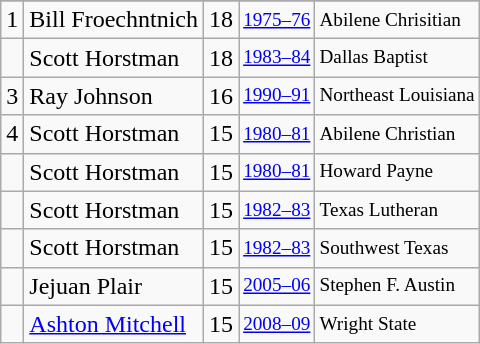<table class="wikitable">
<tr>
</tr>
<tr>
<td>1</td>
<td>Bill Froechntnich</td>
<td>18</td>
<td style="font-size:80%;"><a href='#'>1975–76</a></td>
<td style="font-size:80%;">Abilene Chrisitian</td>
</tr>
<tr>
<td></td>
<td>Scott Horstman</td>
<td>18</td>
<td style="font-size:80%;"><a href='#'>1983–84</a></td>
<td style="font-size:80%;">Dallas Baptist</td>
</tr>
<tr>
<td>3</td>
<td>Ray Johnson</td>
<td>16</td>
<td style="font-size:80%;"><a href='#'>1990–91</a></td>
<td style="font-size:80%;">Northeast Louisiana</td>
</tr>
<tr>
<td>4</td>
<td>Scott Horstman</td>
<td>15</td>
<td style="font-size:80%;"><a href='#'>1980–81</a></td>
<td style="font-size:80%;">Abilene Christian</td>
</tr>
<tr>
<td></td>
<td>Scott Horstman</td>
<td>15</td>
<td style="font-size:80%;"><a href='#'>1980–81</a></td>
<td style="font-size:80%;">Howard Payne</td>
</tr>
<tr>
<td></td>
<td>Scott Horstman</td>
<td>15</td>
<td style="font-size:80%;"><a href='#'>1982–83</a></td>
<td style="font-size:80%;">Texas Lutheran</td>
</tr>
<tr>
<td></td>
<td>Scott Horstman</td>
<td>15</td>
<td style="font-size:80%;"><a href='#'>1982–83</a></td>
<td style="font-size:80%;">Southwest Texas</td>
</tr>
<tr>
<td></td>
<td>Jejuan Plair</td>
<td>15</td>
<td style="font-size:80%;"><a href='#'>2005–06</a></td>
<td style="font-size:80%;">Stephen F. Austin</td>
</tr>
<tr>
<td></td>
<td><a href='#'>Ashton Mitchell</a></td>
<td>15</td>
<td style="font-size:80%;"><a href='#'>2008–09</a></td>
<td style="font-size:80%;">Wright State</td>
</tr>
</table>
